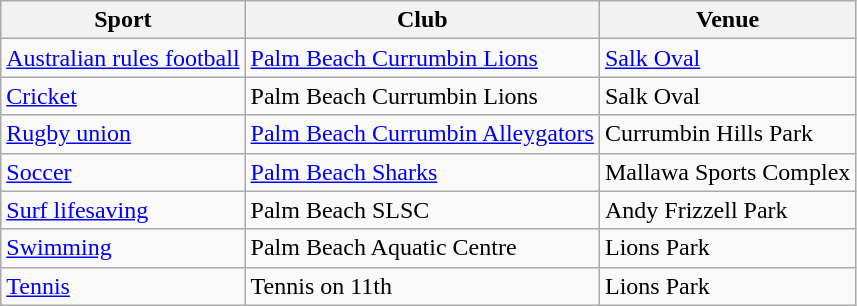<table class="wikitable">
<tr>
<th>Sport</th>
<th>Club</th>
<th>Venue</th>
</tr>
<tr>
<td><a href='#'>Australian rules football</a></td>
<td><a href='#'>Palm Beach Currumbin Lions</a></td>
<td><a href='#'>Salk Oval</a></td>
</tr>
<tr>
<td><a href='#'>Cricket</a></td>
<td>Palm Beach Currumbin Lions</td>
<td>Salk Oval</td>
</tr>
<tr>
<td><a href='#'>Rugby union</a></td>
<td><a href='#'>Palm Beach Currumbin Alleygators</a></td>
<td>Currumbin Hills Park</td>
</tr>
<tr>
<td><a href='#'>Soccer</a></td>
<td><a href='#'>Palm Beach Sharks</a></td>
<td>Mallawa Sports Complex</td>
</tr>
<tr>
<td><a href='#'>Surf lifesaving</a></td>
<td>Palm Beach SLSC</td>
<td>Andy Frizzell Park</td>
</tr>
<tr>
<td><a href='#'>Swimming</a></td>
<td>Palm Beach Aquatic Centre</td>
<td>Lions Park</td>
</tr>
<tr>
<td><a href='#'>Tennis</a></td>
<td>Tennis on 11th</td>
<td>Lions Park</td>
</tr>
</table>
